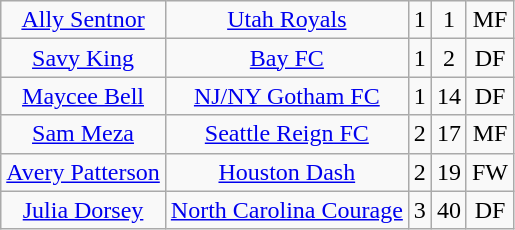<table class="wikitable" style="text-align:center;">
<tr>
<td> <a href='#'>Ally Sentnor</a></td>
<td><a href='#'>Utah Royals</a></td>
<td>1</td>
<td>1</td>
<td>MF</td>
</tr>
<tr>
<td> <a href='#'>Savy King</a></td>
<td><a href='#'>Bay FC</a></td>
<td>1</td>
<td>2</td>
<td>DF</td>
</tr>
<tr>
<td> <a href='#'>Maycee Bell</a></td>
<td><a href='#'>NJ/NY Gotham FC</a></td>
<td>1</td>
<td>14</td>
<td>DF</td>
</tr>
<tr>
<td> <a href='#'>Sam Meza</a></td>
<td><a href='#'>Seattle Reign FC</a></td>
<td>2</td>
<td>17</td>
<td>MF</td>
</tr>
<tr>
<td> <a href='#'>Avery Patterson</a></td>
<td><a href='#'>Houston Dash</a></td>
<td>2</td>
<td>19</td>
<td>FW</td>
</tr>
<tr>
<td> <a href='#'>Julia Dorsey</a></td>
<td><a href='#'>North Carolina Courage</a></td>
<td>3</td>
<td>40</td>
<td>DF</td>
</tr>
</table>
